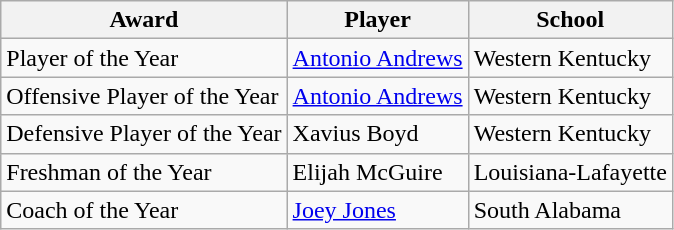<table class="wikitable sortable">
<tr>
<th>Award</th>
<th>Player</th>
<th>School</th>
</tr>
<tr>
<td>Player of the Year</td>
<td><a href='#'>Antonio Andrews</a></td>
<td>Western Kentucky</td>
</tr>
<tr>
<td>Offensive Player of the Year</td>
<td><a href='#'>Antonio Andrews</a></td>
<td>Western Kentucky</td>
</tr>
<tr>
<td>Defensive Player of the Year</td>
<td>Xavius Boyd</td>
<td>Western Kentucky</td>
</tr>
<tr>
<td>Freshman of the Year</td>
<td>Elijah McGuire</td>
<td>Louisiana-Lafayette</td>
</tr>
<tr>
<td>Coach of the Year</td>
<td><a href='#'>Joey Jones</a></td>
<td>South Alabama</td>
</tr>
</table>
